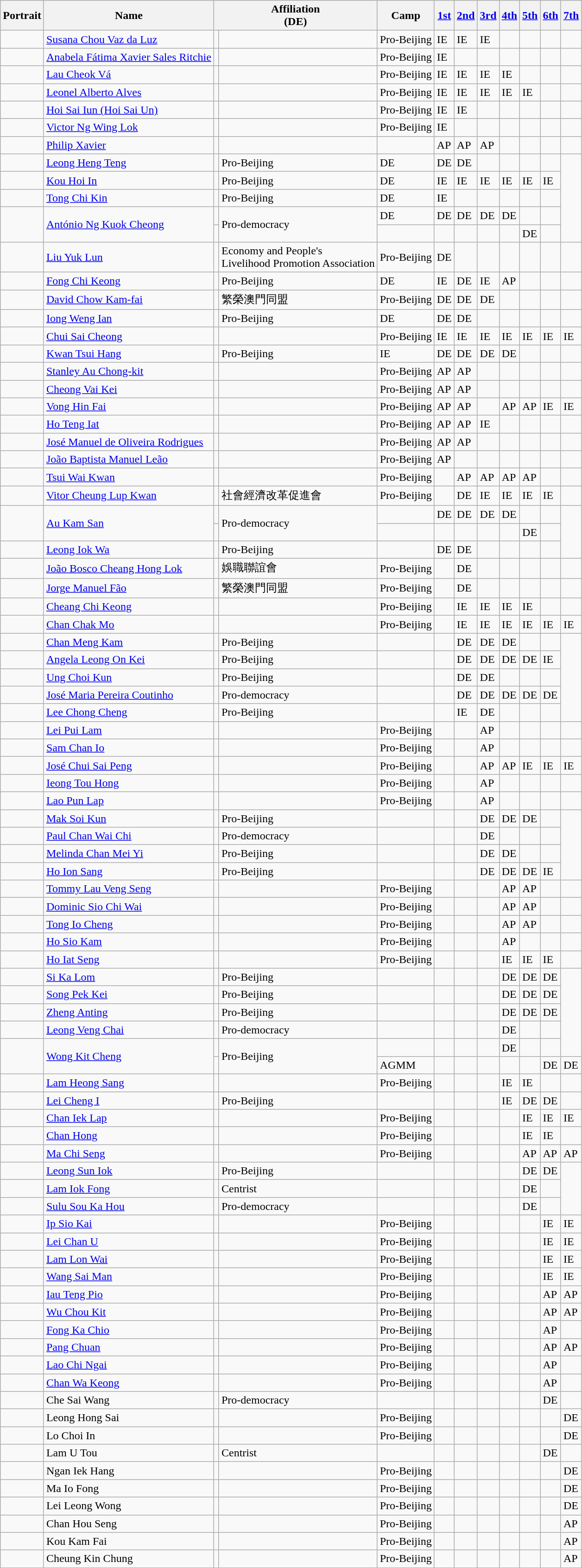<table class="wikitable sortable">
<tr>
<th>Portrait</th>
<th>Name</th>
<th colspan="2">Affiliation<br>(DE)</th>
<th>Camp</th>
<th><a href='#'>1st</a></th>
<th><a href='#'>2nd</a></th>
<th><a href='#'>3rd</a></th>
<th><a href='#'>4th</a></th>
<th><a href='#'>5th</a></th>
<th><a href='#'>6th</a></th>
<th><a href='#'>7th</a></th>
</tr>
<tr>
<td></td>
<td><a href='#'>Susana Chou Vaz da Luz</a></td>
<td></td>
<td></td>
<td>Pro-Beijing</td>
<td>IE</td>
<td>IE</td>
<td>IE</td>
<td></td>
<td></td>
<td></td>
<td></td>
</tr>
<tr>
<td></td>
<td><a href='#'>Anabela Fátima Xavier Sales Ritchie</a></td>
<td></td>
<td></td>
<td>Pro-Beijing</td>
<td>IE</td>
<td></td>
<td></td>
<td></td>
<td></td>
<td></td>
<td></td>
</tr>
<tr>
<td></td>
<td><a href='#'>Lau Cheok Vá</a></td>
<td></td>
<td></td>
<td>Pro-Beijing</td>
<td>IE</td>
<td>IE</td>
<td>IE</td>
<td>IE</td>
<td></td>
<td></td>
<td></td>
</tr>
<tr>
<td></td>
<td><a href='#'>Leonel Alberto Alves</a></td>
<td></td>
<td></td>
<td>Pro-Beijing</td>
<td>IE</td>
<td>IE</td>
<td>IE</td>
<td>IE</td>
<td>IE</td>
<td></td>
<td></td>
</tr>
<tr>
<td></td>
<td><a href='#'>Hoi Sai Iun (Hoi Sai Un)</a></td>
<td></td>
<td></td>
<td>Pro-Beijing</td>
<td>IE</td>
<td>IE</td>
<td></td>
<td></td>
<td></td>
<td></td>
<td></td>
</tr>
<tr>
<td></td>
<td><a href='#'>Victor Ng Wing Lok</a></td>
<td></td>
<td></td>
<td>Pro-Beijing</td>
<td>IE</td>
<td></td>
<td></td>
<td></td>
<td></td>
<td></td>
<td></td>
</tr>
<tr>
<td></td>
<td><a href='#'>Philip Xavier</a></td>
<td></td>
<td></td>
<td></td>
<td>AP</td>
<td>AP</td>
<td>AP</td>
<td></td>
<td></td>
<td></td>
<td></td>
</tr>
<tr>
<td></td>
<td><a href='#'>Leong Heng Teng</a></td>
<td></td>
<td>Pro-Beijing</td>
<td>DE</td>
<td>DE</td>
<td>DE</td>
<td></td>
<td></td>
<td></td>
<td></td>
</tr>
<tr>
<td></td>
<td><a href='#'>Kou Hoi In</a></td>
<td></td>
<td>Pro-Beijing</td>
<td>DE</td>
<td>IE</td>
<td>IE</td>
<td>IE</td>
<td>IE</td>
<td>IE</td>
<td>IE</td>
</tr>
<tr>
<td></td>
<td><a href='#'>Tong Chi Kin</a></td>
<td></td>
<td>Pro-Beijing</td>
<td>DE</td>
<td>IE</td>
<td></td>
<td></td>
<td></td>
<td></td>
<td></td>
</tr>
<tr>
<td rowspan="2"></td>
<td rowspan="2"><a href='#'>António Ng Kuok Cheong</a></td>
<td></td>
<td rowspan="2">Pro-democracy</td>
<td>DE</td>
<td>DE</td>
<td>DE</td>
<td>DE</td>
<td>DE</td>
<td></td>
<td></td>
</tr>
<tr>
<td></td>
<td></td>
<td></td>
<td></td>
<td></td>
<td></td>
<td>DE</td>
<td></td>
</tr>
<tr>
<td></td>
<td><a href='#'>Liu Yuk Lun</a></td>
<td></td>
<td>Economy and People's<br>Livelihood Promotion Association</td>
<td>Pro-Beijing</td>
<td>DE</td>
<td></td>
<td></td>
<td></td>
<td></td>
<td></td>
<td></td>
</tr>
<tr>
<td></td>
<td><a href='#'>Fong Chi Keong</a></td>
<td></td>
<td>Pro-Beijing</td>
<td>DE</td>
<td>IE</td>
<td>DE</td>
<td>IE</td>
<td>AP</td>
<td></td>
<td></td>
</tr>
<tr>
<td></td>
<td><a href='#'>David Chow Kam-fai</a></td>
<td></td>
<td>繁榮澳門同盟</td>
<td>Pro-Beijing</td>
<td>DE</td>
<td>DE</td>
<td>DE</td>
<td></td>
<td></td>
<td></td>
<td></td>
</tr>
<tr>
<td></td>
<td><a href='#'>Iong Weng Ian</a></td>
<td></td>
<td>Pro-Beijing</td>
<td>DE</td>
<td>DE</td>
<td>DE</td>
<td></td>
<td></td>
<td></td>
<td></td>
</tr>
<tr>
<td></td>
<td><a href='#'>Chui Sai Cheong</a></td>
<td></td>
<td></td>
<td>Pro-Beijing</td>
<td>IE</td>
<td>IE</td>
<td>IE</td>
<td>IE</td>
<td>IE</td>
<td>IE</td>
<td>IE</td>
</tr>
<tr>
<td></td>
<td><a href='#'>Kwan Tsui Hang</a></td>
<td></td>
<td>Pro-Beijing</td>
<td>IE</td>
<td>DE</td>
<td>DE</td>
<td>DE</td>
<td>DE</td>
<td></td>
<td></td>
</tr>
<tr>
<td></td>
<td><a href='#'>Stanley Au Chong-kit</a></td>
<td></td>
<td></td>
<td>Pro-Beijing</td>
<td>AP</td>
<td>AP</td>
<td></td>
<td></td>
<td></td>
<td></td>
<td></td>
</tr>
<tr>
<td></td>
<td><a href='#'>Cheong Vai Kei</a></td>
<td></td>
<td></td>
<td>Pro-Beijing</td>
<td>AP</td>
<td>AP</td>
<td></td>
<td></td>
<td></td>
<td></td>
<td></td>
</tr>
<tr>
<td></td>
<td><a href='#'>Vong Hin Fai</a></td>
<td></td>
<td></td>
<td>Pro-Beijing</td>
<td>AP</td>
<td>AP</td>
<td></td>
<td>AP</td>
<td>AP</td>
<td>IE</td>
<td>IE</td>
</tr>
<tr>
<td></td>
<td><a href='#'>Ho Teng Iat</a></td>
<td></td>
<td></td>
<td>Pro-Beijing</td>
<td>AP</td>
<td>AP</td>
<td>IE</td>
<td></td>
<td></td>
<td></td>
<td></td>
</tr>
<tr>
<td></td>
<td><a href='#'>José Manuel de Oliveira Rodrigues</a></td>
<td></td>
<td></td>
<td>Pro-Beijing</td>
<td>AP</td>
<td>AP</td>
<td></td>
<td></td>
<td></td>
<td></td>
<td></td>
</tr>
<tr>
<td></td>
<td><a href='#'>João Baptista Manuel Leão</a></td>
<td></td>
<td></td>
<td>Pro-Beijing</td>
<td>AP</td>
<td></td>
<td></td>
<td></td>
<td></td>
<td></td>
<td></td>
</tr>
<tr>
<td></td>
<td><a href='#'>Tsui Wai Kwan</a></td>
<td></td>
<td></td>
<td>Pro-Beijing</td>
<td></td>
<td>AP</td>
<td>AP</td>
<td>AP</td>
<td>AP</td>
<td></td>
<td></td>
</tr>
<tr>
<td></td>
<td><a href='#'>Vitor Cheung Lup Kwan</a></td>
<td></td>
<td>社會經濟改革促進會</td>
<td>Pro-Beijing</td>
<td></td>
<td>DE</td>
<td>IE</td>
<td>IE</td>
<td>IE</td>
<td>IE</td>
<td></td>
</tr>
<tr>
<td rowspan="2"></td>
<td rowspan="2"><a href='#'>Au Kam San</a></td>
<td></td>
<td rowspan="2">Pro-democracy</td>
<td></td>
<td>DE</td>
<td>DE</td>
<td>DE</td>
<td>DE</td>
<td></td>
<td></td>
</tr>
<tr>
<td></td>
<td></td>
<td></td>
<td></td>
<td></td>
<td></td>
<td>DE</td>
<td></td>
</tr>
<tr>
<td></td>
<td><a href='#'>Leong Iok Wa</a></td>
<td></td>
<td>Pro-Beijing</td>
<td></td>
<td>DE</td>
<td>DE</td>
<td></td>
<td></td>
<td></td>
<td></td>
</tr>
<tr>
<td></td>
<td><a href='#'>João Bosco Cheang Hong Lok</a></td>
<td></td>
<td>娛職聯誼會</td>
<td>Pro-Beijing</td>
<td></td>
<td>DE</td>
<td></td>
<td></td>
<td></td>
<td></td>
<td></td>
</tr>
<tr>
<td></td>
<td><a href='#'>Jorge Manuel Fão</a></td>
<td></td>
<td>繁榮澳門同盟</td>
<td>Pro-Beijing</td>
<td></td>
<td>DE</td>
<td></td>
<td></td>
<td></td>
<td></td>
<td></td>
</tr>
<tr>
<td></td>
<td><a href='#'>Cheang Chi Keong</a></td>
<td></td>
<td></td>
<td>Pro-Beijing</td>
<td></td>
<td>IE</td>
<td>IE</td>
<td>IE</td>
<td>IE</td>
<td></td>
<td></td>
</tr>
<tr>
<td></td>
<td><a href='#'>Chan Chak Mo</a></td>
<td></td>
<td></td>
<td>Pro-Beijing</td>
<td></td>
<td>IE</td>
<td>IE</td>
<td>IE</td>
<td>IE</td>
<td>IE</td>
<td>IE</td>
</tr>
<tr>
<td></td>
<td><a href='#'>Chan Meng Kam</a></td>
<td></td>
<td>Pro-Beijing</td>
<td></td>
<td></td>
<td>DE</td>
<td>DE</td>
<td>DE</td>
<td></td>
<td></td>
</tr>
<tr>
<td></td>
<td><a href='#'>Angela Leong On Kei</a></td>
<td></td>
<td>Pro-Beijing</td>
<td></td>
<td></td>
<td>DE</td>
<td>DE</td>
<td>DE</td>
<td>DE</td>
<td>IE</td>
</tr>
<tr>
<td></td>
<td><a href='#'>Ung Choi Kun</a></td>
<td></td>
<td>Pro-Beijing</td>
<td></td>
<td></td>
<td>DE</td>
<td>DE</td>
<td></td>
<td></td>
<td></td>
</tr>
<tr>
<td></td>
<td><a href='#'>José Maria Pereira Coutinho</a></td>
<td></td>
<td>Pro-democracy</td>
<td></td>
<td></td>
<td>DE</td>
<td>DE</td>
<td>DE</td>
<td>DE</td>
<td>DE</td>
</tr>
<tr>
<td></td>
<td><a href='#'>Lee Chong Cheng</a></td>
<td></td>
<td>Pro-Beijing</td>
<td></td>
<td></td>
<td>IE</td>
<td>DE</td>
<td></td>
<td></td>
<td></td>
</tr>
<tr>
<td></td>
<td><a href='#'>Lei Pui Lam</a></td>
<td></td>
<td></td>
<td>Pro-Beijing</td>
<td></td>
<td></td>
<td>AP</td>
<td></td>
<td></td>
<td></td>
<td></td>
</tr>
<tr>
<td></td>
<td><a href='#'>Sam Chan Io</a></td>
<td></td>
<td></td>
<td>Pro-Beijing</td>
<td></td>
<td></td>
<td>AP</td>
<td></td>
<td></td>
<td></td>
<td></td>
</tr>
<tr>
<td></td>
<td><a href='#'>José Chui Sai Peng</a></td>
<td></td>
<td></td>
<td>Pro-Beijing</td>
<td></td>
<td></td>
<td>AP</td>
<td>AP</td>
<td>IE</td>
<td>IE</td>
<td>IE</td>
</tr>
<tr>
<td></td>
<td><a href='#'>Ieong Tou Hong</a></td>
<td></td>
<td></td>
<td>Pro-Beijing</td>
<td></td>
<td></td>
<td>AP</td>
<td></td>
<td></td>
<td></td>
<td></td>
</tr>
<tr>
<td></td>
<td><a href='#'>Lao Pun Lap</a></td>
<td></td>
<td></td>
<td>Pro-Beijing</td>
<td></td>
<td></td>
<td>AP</td>
<td></td>
<td></td>
<td></td>
<td></td>
</tr>
<tr>
<td></td>
<td><a href='#'>Mak Soi Kun</a></td>
<td></td>
<td>Pro-Beijing</td>
<td></td>
<td></td>
<td></td>
<td>DE</td>
<td>DE</td>
<td>DE</td>
<td></td>
</tr>
<tr>
<td></td>
<td><a href='#'>Paul Chan Wai Chi</a></td>
<td></td>
<td>Pro-democracy</td>
<td></td>
<td></td>
<td></td>
<td>DE</td>
<td></td>
<td></td>
<td></td>
</tr>
<tr>
<td></td>
<td><a href='#'>Melinda Chan Mei Yi</a></td>
<td></td>
<td>Pro-Beijing</td>
<td></td>
<td></td>
<td></td>
<td>DE</td>
<td>DE</td>
<td></td>
<td></td>
</tr>
<tr>
<td></td>
<td><a href='#'>Ho Ion Sang</a></td>
<td></td>
<td>Pro-Beijing</td>
<td></td>
<td></td>
<td></td>
<td>DE</td>
<td>DE</td>
<td>DE</td>
<td>IE</td>
</tr>
<tr>
<td></td>
<td><a href='#'>Tommy Lau Veng Seng</a></td>
<td></td>
<td></td>
<td>Pro-Beijing</td>
<td></td>
<td></td>
<td></td>
<td>AP</td>
<td>AP</td>
<td></td>
<td></td>
</tr>
<tr>
<td></td>
<td><a href='#'>Dominic Sio Chi Wai</a></td>
<td></td>
<td></td>
<td>Pro-Beijing</td>
<td></td>
<td></td>
<td></td>
<td>AP</td>
<td>AP</td>
<td></td>
<td></td>
</tr>
<tr>
<td></td>
<td><a href='#'>Tong Io Cheng</a></td>
<td></td>
<td></td>
<td>Pro-Beijing</td>
<td></td>
<td></td>
<td></td>
<td>AP</td>
<td>AP</td>
<td></td>
<td></td>
</tr>
<tr>
<td></td>
<td><a href='#'>Ho Sio Kam</a></td>
<td></td>
<td></td>
<td>Pro-Beijing</td>
<td></td>
<td></td>
<td></td>
<td>AP</td>
<td></td>
<td></td>
<td></td>
</tr>
<tr>
<td></td>
<td><a href='#'>Ho Iat Seng</a></td>
<td></td>
<td></td>
<td>Pro-Beijing</td>
<td></td>
<td></td>
<td></td>
<td>IE</td>
<td>IE</td>
<td>IE</td>
<td></td>
</tr>
<tr>
<td></td>
<td><a href='#'>Si Ka Lom</a></td>
<td></td>
<td>Pro-Beijing</td>
<td></td>
<td></td>
<td></td>
<td></td>
<td>DE</td>
<td>DE</td>
<td>DE</td>
</tr>
<tr>
<td></td>
<td><a href='#'>Song Pek Kei</a></td>
<td></td>
<td>Pro-Beijing</td>
<td></td>
<td></td>
<td></td>
<td></td>
<td>DE</td>
<td>DE</td>
<td>DE</td>
</tr>
<tr>
<td></td>
<td><a href='#'>Zheng Anting</a></td>
<td></td>
<td>Pro-Beijing</td>
<td></td>
<td></td>
<td></td>
<td></td>
<td>DE</td>
<td>DE</td>
<td>DE</td>
</tr>
<tr>
<td></td>
<td><a href='#'>Leong Veng Chai</a></td>
<td></td>
<td>Pro-democracy</td>
<td></td>
<td></td>
<td></td>
<td></td>
<td>DE</td>
<td></td>
<td></td>
</tr>
<tr>
<td rowspan="2"></td>
<td rowspan="2"><a href='#'>Wong Kit Cheng</a></td>
<td></td>
<td rowspan="2">Pro-Beijing</td>
<td></td>
<td></td>
<td></td>
<td></td>
<td>DE</td>
<td></td>
<td></td>
</tr>
<tr>
<td></td>
<td>AGMM</td>
<td></td>
<td></td>
<td></td>
<td></td>
<td></td>
<td>DE</td>
<td>DE</td>
</tr>
<tr>
<td></td>
<td><a href='#'>Lam Heong Sang</a></td>
<td></td>
<td></td>
<td>Pro-Beijing</td>
<td></td>
<td></td>
<td></td>
<td>IE</td>
<td>IE</td>
<td></td>
<td></td>
</tr>
<tr>
<td></td>
<td><a href='#'>Lei Cheng I</a></td>
<td></td>
<td>Pro-Beijing</td>
<td></td>
<td></td>
<td></td>
<td></td>
<td>IE</td>
<td>DE</td>
<td>DE</td>
</tr>
<tr>
<td></td>
<td><a href='#'>Chan Iek Lap</a></td>
<td></td>
<td></td>
<td>Pro-Beijing</td>
<td></td>
<td></td>
<td></td>
<td></td>
<td>IE</td>
<td>IE</td>
<td>IE</td>
</tr>
<tr>
<td></td>
<td><a href='#'>Chan Hong</a></td>
<td></td>
<td></td>
<td>Pro-Beijing</td>
<td></td>
<td></td>
<td></td>
<td></td>
<td>IE</td>
<td>IE</td>
<td></td>
</tr>
<tr>
<td></td>
<td><a href='#'>Ma Chi Seng</a></td>
<td></td>
<td></td>
<td>Pro-Beijing</td>
<td></td>
<td></td>
<td></td>
<td></td>
<td>AP</td>
<td>AP</td>
<td>AP</td>
</tr>
<tr>
<td></td>
<td><a href='#'>Leong Sun Iok</a></td>
<td></td>
<td>Pro-Beijing</td>
<td></td>
<td></td>
<td></td>
<td></td>
<td></td>
<td>DE</td>
<td>DE</td>
</tr>
<tr>
<td></td>
<td><a href='#'>Lam Iok Fong</a></td>
<td></td>
<td>Centrist</td>
<td></td>
<td></td>
<td></td>
<td></td>
<td></td>
<td>DE</td>
<td></td>
</tr>
<tr>
<td></td>
<td><a href='#'>Sulu Sou Ka Hou</a></td>
<td></td>
<td>Pro-democracy</td>
<td></td>
<td></td>
<td></td>
<td></td>
<td></td>
<td>DE</td>
<td></td>
</tr>
<tr>
<td></td>
<td><a href='#'>Ip Sio Kai</a></td>
<td></td>
<td></td>
<td>Pro-Beijing</td>
<td></td>
<td></td>
<td></td>
<td></td>
<td></td>
<td>IE</td>
<td>IE</td>
</tr>
<tr>
<td></td>
<td><a href='#'>Lei Chan U</a></td>
<td></td>
<td></td>
<td>Pro-Beijing</td>
<td></td>
<td></td>
<td></td>
<td></td>
<td></td>
<td>IE</td>
<td>IE</td>
</tr>
<tr>
<td></td>
<td><a href='#'>Lam Lon Wai</a></td>
<td></td>
<td></td>
<td>Pro-Beijing</td>
<td></td>
<td></td>
<td></td>
<td></td>
<td></td>
<td>IE</td>
<td>IE</td>
</tr>
<tr>
<td></td>
<td><a href='#'>Wang Sai Man</a></td>
<td></td>
<td></td>
<td>Pro-Beijing</td>
<td></td>
<td></td>
<td></td>
<td></td>
<td></td>
<td>IE</td>
<td>IE</td>
</tr>
<tr>
<td></td>
<td><a href='#'>Iau Teng Pio</a></td>
<td></td>
<td></td>
<td>Pro-Beijing</td>
<td></td>
<td></td>
<td></td>
<td></td>
<td></td>
<td>AP</td>
<td>AP</td>
</tr>
<tr>
<td></td>
<td><a href='#'>Wu Chou Kit</a></td>
<td></td>
<td></td>
<td>Pro-Beijing</td>
<td></td>
<td></td>
<td></td>
<td></td>
<td></td>
<td>AP</td>
<td>AP</td>
</tr>
<tr>
<td></td>
<td><a href='#'>Fong Ka Chio</a></td>
<td></td>
<td></td>
<td>Pro-Beijing</td>
<td></td>
<td></td>
<td></td>
<td></td>
<td></td>
<td>AP</td>
<td></td>
</tr>
<tr>
<td></td>
<td><a href='#'>Pang Chuan</a></td>
<td></td>
<td></td>
<td>Pro-Beijing</td>
<td></td>
<td></td>
<td></td>
<td></td>
<td></td>
<td>AP</td>
<td>AP</td>
</tr>
<tr>
<td></td>
<td><a href='#'>Lao Chi Ngai</a></td>
<td></td>
<td></td>
<td>Pro-Beijing</td>
<td></td>
<td></td>
<td></td>
<td></td>
<td></td>
<td>AP</td>
<td></td>
</tr>
<tr>
<td></td>
<td><a href='#'>Chan Wa Keong</a></td>
<td></td>
<td></td>
<td>Pro-Beijing</td>
<td></td>
<td></td>
<td></td>
<td></td>
<td></td>
<td>AP</td>
<td></td>
</tr>
<tr>
<td></td>
<td>Che Sai Wang</td>
<td></td>
<td>Pro-democracy</td>
<td></td>
<td></td>
<td></td>
<td></td>
<td></td>
<td></td>
<td>DE</td>
</tr>
<tr>
<td></td>
<td>Leong Hong Sai</td>
<td></td>
<td></td>
<td>Pro-Beijing</td>
<td></td>
<td></td>
<td></td>
<td></td>
<td></td>
<td></td>
<td>DE</td>
</tr>
<tr>
<td></td>
<td>Lo Choi In</td>
<td></td>
<td></td>
<td>Pro-Beijing</td>
<td></td>
<td></td>
<td></td>
<td></td>
<td></td>
<td></td>
<td>DE</td>
</tr>
<tr>
<td></td>
<td>Lam U Tou</td>
<td></td>
<td>Centrist</td>
<td></td>
<td></td>
<td></td>
<td></td>
<td></td>
<td></td>
<td>DE</td>
</tr>
<tr>
<td></td>
<td>Ngan Iek Hang</td>
<td></td>
<td></td>
<td>Pro-Beijing</td>
<td></td>
<td></td>
<td></td>
<td></td>
<td></td>
<td></td>
<td>DE</td>
</tr>
<tr>
<td></td>
<td>Ma Io Fong</td>
<td></td>
<td></td>
<td>Pro-Beijing</td>
<td></td>
<td></td>
<td></td>
<td></td>
<td></td>
<td></td>
<td>DE</td>
</tr>
<tr>
<td></td>
<td>Lei Leong Wong</td>
<td></td>
<td></td>
<td>Pro-Beijing</td>
<td></td>
<td></td>
<td></td>
<td></td>
<td></td>
<td></td>
<td>DE</td>
</tr>
<tr>
<td></td>
<td>Chan Hou Seng</td>
<td></td>
<td></td>
<td>Pro-Beijing</td>
<td></td>
<td></td>
<td></td>
<td></td>
<td></td>
<td></td>
<td>AP</td>
</tr>
<tr>
<td></td>
<td>Kou Kam Fai</td>
<td></td>
<td></td>
<td>Pro-Beijing</td>
<td></td>
<td></td>
<td></td>
<td></td>
<td></td>
<td></td>
<td>AP</td>
</tr>
<tr>
<td></td>
<td>Cheung Kin Chung</td>
<td></td>
<td></td>
<td>Pro-Beijing</td>
<td></td>
<td></td>
<td></td>
<td></td>
<td></td>
<td></td>
<td>AP</td>
</tr>
</table>
